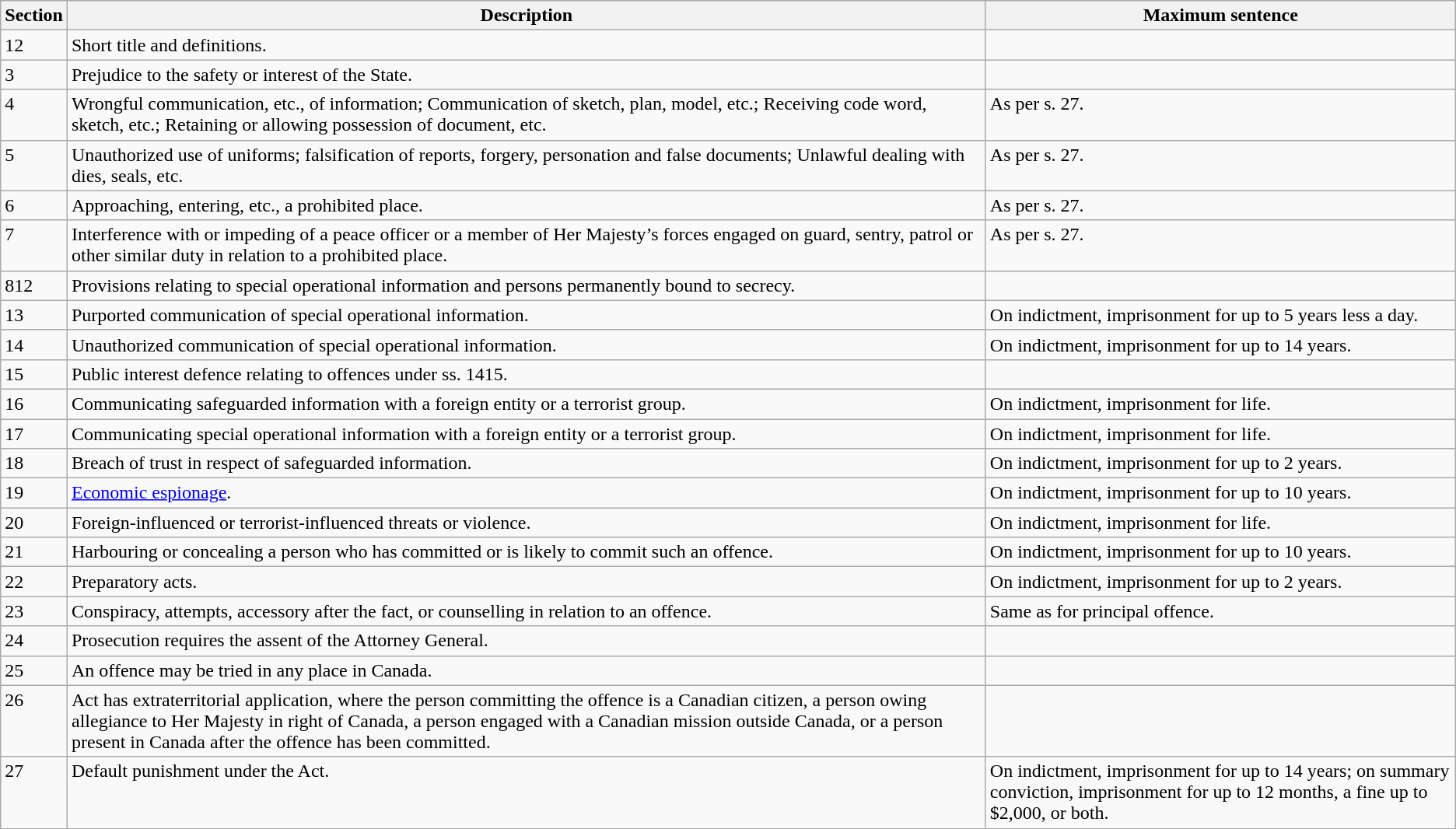<table class="wikitable">
<tr valign="top">
<th>Section</th>
<th>Description</th>
<th>Maximum sentence</th>
</tr>
<tr valign="top">
<td>12</td>
<td>Short title and definitions.</td>
<td></td>
</tr>
<tr valign="top">
<td>3</td>
<td>Prejudice to the safety or interest of the State.</td>
<td></td>
</tr>
<tr valign="top">
<td>4</td>
<td>Wrongful communication, etc., of information; Communication of sketch, plan, model, etc.; Receiving code word, sketch, etc.; Retaining or allowing possession of document, etc.</td>
<td>As per s. 27.</td>
</tr>
<tr valign="top">
<td>5</td>
<td>Unauthorized use of uniforms; falsification of reports, forgery, personation and false documents; Unlawful dealing with dies, seals, etc.</td>
<td>As per s. 27.</td>
</tr>
<tr valign="top">
<td>6</td>
<td>Approaching, entering, etc., a prohibited place.</td>
<td>As per s. 27.</td>
</tr>
<tr valign="top">
<td>7</td>
<td>Interference with or impeding of a peace officer or a member of Her Majesty’s forces engaged on guard, sentry, patrol or other similar duty in relation to a prohibited place.</td>
<td>As per s. 27.</td>
</tr>
<tr valign="top">
<td>812</td>
<td>Provisions relating to special operational information and persons permanently bound to secrecy.</td>
<td></td>
</tr>
<tr valign="top">
<td>13</td>
<td>Purported communication of special operational information.</td>
<td>On indictment, imprisonment for up to 5 years less a day.</td>
</tr>
<tr valign="top">
<td>14</td>
<td>Unauthorized communication of special operational information.</td>
<td>On indictment, imprisonment for up to 14 years.</td>
</tr>
<tr valign="top">
<td>15</td>
<td>Public interest defence relating to offences under ss. 1415.</td>
<td></td>
</tr>
<tr valign="top">
<td>16</td>
<td>Communicating safeguarded information with a foreign entity or a terrorist group.</td>
<td>On indictment, imprisonment for life.</td>
</tr>
<tr valign="top">
<td>17</td>
<td>Communicating special operational information with a foreign entity or a terrorist group.</td>
<td>On indictment, imprisonment for life.</td>
</tr>
<tr valign="top">
<td>18</td>
<td>Breach of trust in respect of safeguarded information.</td>
<td>On indictment, imprisonment for up to 2 years.</td>
</tr>
<tr valign="top">
<td>19</td>
<td><a href='#'>Economic espionage</a>.</td>
<td>On indictment, imprisonment for up to 10 years.</td>
</tr>
<tr valign="top">
<td>20</td>
<td>Foreign-influenced or terrorist-influenced threats or violence.</td>
<td>On indictment, imprisonment for life.</td>
</tr>
<tr valign="top">
<td>21</td>
<td>Harbouring or concealing a person who has committed or is likely to commit such an offence.</td>
<td>On indictment, imprisonment for up to 10 years.</td>
</tr>
<tr valign="top">
<td>22</td>
<td>Preparatory acts.</td>
<td>On indictment, imprisonment for up to 2 years.</td>
</tr>
<tr valign="top">
<td>23</td>
<td>Conspiracy, attempts, accessory after the fact, or counselling in relation to an offence.</td>
<td>Same as for principal offence.</td>
</tr>
<tr valign="top">
<td>24</td>
<td>Prosecution requires the assent of the Attorney General.</td>
<td></td>
</tr>
<tr valign="top">
<td>25</td>
<td>An offence may be tried in any place in Canada.</td>
<td></td>
</tr>
<tr valign="top">
<td>26</td>
<td>Act has extraterritorial application, where the person committing the offence is a Canadian citizen, a person owing allegiance to Her Majesty in right of Canada, a person engaged with a Canadian mission outside Canada, or a person present in Canada after the offence has been committed.</td>
<td></td>
</tr>
<tr valign="top">
<td>27</td>
<td>Default punishment under the Act.</td>
<td>On indictment, imprisonment for up to 14 years; on summary conviction, imprisonment for up to 12 months, a fine up to $2,000, or both.</td>
</tr>
</table>
